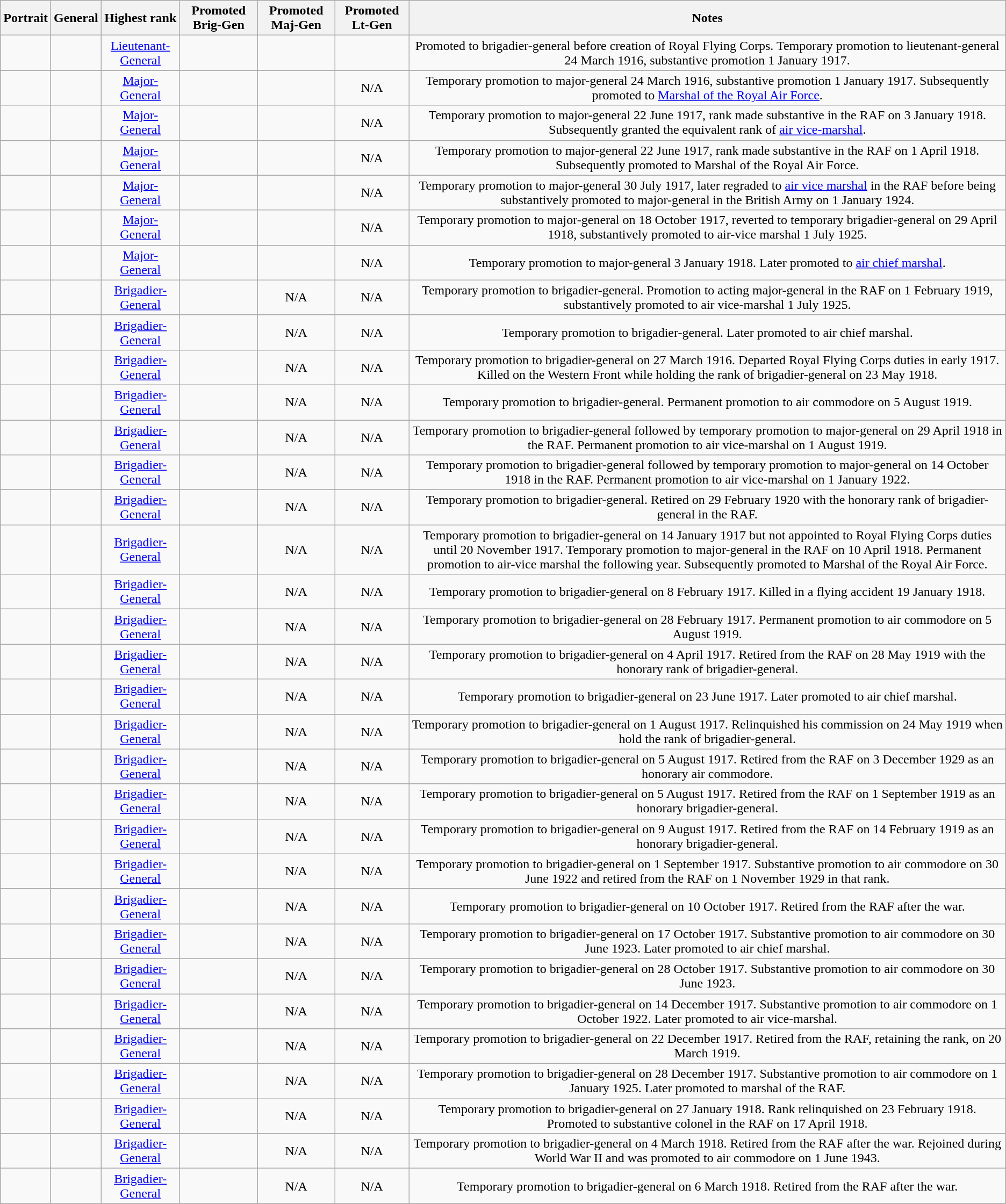<table class="wikitable sortable" style="text-align:center">
<tr>
<th class="unsortable">Portrait</th>
<th>General</th>
<th>Highest rank</th>
<th>Promoted Brig-Gen</th>
<th>Promoted Maj-Gen</th>
<th>Promoted Lt-Gen</th>
<th class="unsortable">Notes</th>
</tr>
<tr>
<td></td>
<td></td>
<td><a href='#'>Lieutenant-General</a></td>
<td></td>
<td></td>
<td></td>
<td>Promoted to brigadier-general before creation of Royal Flying Corps. Temporary promotion to lieutenant-general 24 March 1916, substantive promotion 1 January 1917.</td>
</tr>
<tr>
<td></td>
<td></td>
<td><a href='#'>Major-General</a></td>
<td></td>
<td></td>
<td>N/A</td>
<td>Temporary promotion to major-general 24 March 1916, substantive promotion 1 January 1917.  Subsequently promoted to <a href='#'>Marshal of the Royal Air Force</a>.</td>
</tr>
<tr>
<td></td>
<td></td>
<td><a href='#'>Major-General</a></td>
<td></td>
<td></td>
<td>N/A</td>
<td>Temporary promotion to major-general 22 June 1917, rank made substantive in the RAF on 3 January 1918. Subsequently granted the equivalent rank of <a href='#'>air vice-marshal</a>.</td>
</tr>
<tr>
<td></td>
<td></td>
<td><a href='#'>Major-General</a></td>
<td></td>
<td></td>
<td>N/A</td>
<td>Temporary promotion to major-general 22 June 1917, rank made substantive in the RAF on 1 April 1918.  Subsequently promoted to Marshal of the Royal Air Force.</td>
</tr>
<tr>
<td></td>
<td></td>
<td><a href='#'>Major-General</a></td>
<td></td>
<td></td>
<td>N/A</td>
<td>Temporary promotion to major-general 30 July 1917, later regraded to <a href='#'>air vice marshal</a> in the RAF before being substantively promoted to major-general in the British Army on 1 January 1924.</td>
</tr>
<tr>
<td></td>
<td></td>
<td><a href='#'>Major-General</a></td>
<td></td>
<td></td>
<td>N/A</td>
<td>Temporary promotion to major-general on 18 October 1917, reverted to temporary brigadier-general on 29 April 1918, substantively promoted to air-vice marshal 1 July 1925.</td>
</tr>
<tr>
<td></td>
<td></td>
<td><a href='#'>Major-General</a></td>
<td></td>
<td></td>
<td>N/A</td>
<td>Temporary promotion to major-general 3 January 1918. Later promoted to <a href='#'>air chief marshal</a>.</td>
</tr>
<tr>
<td></td>
<td></td>
<td><a href='#'>Brigadier-General</a></td>
<td></td>
<td>N/A</td>
<td>N/A</td>
<td>Temporary promotion to brigadier-general. Promotion to acting major-general in the RAF on 1 February 1919, substantively promoted to air vice-marshal 1 July 1925.</td>
</tr>
<tr>
<td></td>
<td></td>
<td><a href='#'>Brigadier-General</a></td>
<td></td>
<td>N/A</td>
<td>N/A</td>
<td>Temporary promotion to brigadier-general. Later promoted to air chief marshal.</td>
</tr>
<tr>
<td></td>
<td></td>
<td><a href='#'>Brigadier-General</a></td>
<td></td>
<td>N/A</td>
<td>N/A</td>
<td>Temporary promotion to brigadier-general on 27 March 1916. Departed Royal Flying Corps duties in early 1917. Killed on the Western Front while holding the rank of brigadier-general on 23 May 1918.</td>
</tr>
<tr>
<td></td>
<td></td>
<td><a href='#'>Brigadier-General</a></td>
<td></td>
<td>N/A</td>
<td>N/A</td>
<td>Temporary promotion to brigadier-general. Permanent promotion to air commodore on 5 August 1919.</td>
</tr>
<tr>
<td></td>
<td></td>
<td><a href='#'>Brigadier-General</a></td>
<td></td>
<td>N/A</td>
<td>N/A</td>
<td>Temporary promotion to brigadier-general followed by temporary promotion to major-general on 29 April 1918 in the RAF. Permanent promotion to air vice-marshal on 1 August 1919.</td>
</tr>
<tr>
<td></td>
<td></td>
<td><a href='#'>Brigadier-General</a></td>
<td></td>
<td>N/A</td>
<td>N/A</td>
<td>Temporary promotion to brigadier-general followed by temporary promotion to major-general on 14 October 1918 in the RAF. Permanent promotion to air vice-marshal on 1 January 1922.</td>
</tr>
<tr>
<td></td>
<td></td>
<td><a href='#'>Brigadier-General</a></td>
<td></td>
<td>N/A</td>
<td>N/A</td>
<td>Temporary promotion to brigadier-general. Retired on 29 February 1920 with the honorary rank of brigadier-general in the RAF.</td>
</tr>
<tr>
<td></td>
<td></td>
<td><a href='#'>Brigadier-General</a></td>
<td></td>
<td>N/A</td>
<td>N/A</td>
<td>Temporary promotion to brigadier-general on 14 January 1917 but not appointed to Royal Flying Corps duties until 20 November 1917. Temporary promotion to major-general in the RAF on 10 April 1918. Permanent promotion to air-vice marshal the following year. Subsequently promoted to Marshal of the Royal Air Force.</td>
</tr>
<tr>
<td></td>
<td></td>
<td><a href='#'>Brigadier-General</a></td>
<td></td>
<td>N/A</td>
<td>N/A</td>
<td>Temporary promotion to brigadier-general on 8 February 1917. Killed in a flying accident 19 January 1918.</td>
</tr>
<tr>
<td></td>
<td></td>
<td><a href='#'>Brigadier-General</a></td>
<td></td>
<td>N/A</td>
<td>N/A</td>
<td>Temporary promotion to brigadier-general on 28 February 1917. Permanent promotion to air commodore on 5 August 1919.</td>
</tr>
<tr>
<td></td>
<td></td>
<td><a href='#'>Brigadier-General</a></td>
<td></td>
<td>N/A</td>
<td>N/A</td>
<td>Temporary promotion to brigadier-general on 4 April 1917. Retired from the RAF on 28 May 1919 with the honorary rank of brigadier-general.</td>
</tr>
<tr>
<td></td>
<td></td>
<td><a href='#'>Brigadier-General</a></td>
<td></td>
<td>N/A</td>
<td>N/A</td>
<td>Temporary promotion to brigadier-general on 23 June 1917. Later promoted to air chief marshal.</td>
</tr>
<tr>
<td></td>
<td></td>
<td><a href='#'>Brigadier-General</a></td>
<td></td>
<td>N/A</td>
<td>N/A</td>
<td>Temporary promotion to brigadier-general on 1 August 1917. Relinquished his commission on 24 May 1919 when hold the rank of brigadier-general.</td>
</tr>
<tr>
<td></td>
<td></td>
<td><a href='#'>Brigadier-General</a></td>
<td></td>
<td>N/A</td>
<td>N/A</td>
<td>Temporary promotion to brigadier-general on 5 August 1917. Retired from the RAF on 3 December 1929 as an honorary air commodore.</td>
</tr>
<tr>
<td></td>
<td></td>
<td><a href='#'>Brigadier-General</a></td>
<td></td>
<td>N/A</td>
<td>N/A</td>
<td>Temporary promotion to brigadier-general on 5 August 1917. Retired from the RAF on 1 September 1919 as an honorary brigadier-general.</td>
</tr>
<tr>
<td></td>
<td></td>
<td><a href='#'>Brigadier-General</a></td>
<td></td>
<td>N/A</td>
<td>N/A</td>
<td>Temporary promotion to brigadier-general on 9 August 1917. Retired from the RAF on 14 February 1919 as an honorary brigadier-general.</td>
</tr>
<tr>
<td></td>
<td></td>
<td><a href='#'>Brigadier-General</a></td>
<td></td>
<td>N/A</td>
<td>N/A</td>
<td>Temporary promotion to brigadier-general on 1 September 1917. Substantive promotion to air commodore on 30 June 1922 and retired from the RAF on 1 November 1929 in that rank.</td>
</tr>
<tr>
<td></td>
<td></td>
<td><a href='#'>Brigadier-General</a></td>
<td></td>
<td>N/A</td>
<td>N/A</td>
<td>Temporary promotion to brigadier-general on 10 October 1917. Retired from the RAF after the war.</td>
</tr>
<tr>
<td></td>
<td></td>
<td><a href='#'>Brigadier-General</a></td>
<td></td>
<td>N/A</td>
<td>N/A</td>
<td>Temporary promotion to brigadier-general on 17 October 1917. Substantive promotion to air commodore on 30 June 1923. Later promoted to air chief marshal.</td>
</tr>
<tr>
<td></td>
<td></td>
<td><a href='#'>Brigadier-General</a></td>
<td></td>
<td>N/A</td>
<td>N/A</td>
<td>Temporary promotion to brigadier-general on 28 October 1917. Substantive promotion to air commodore on 30 June 1923.</td>
</tr>
<tr>
<td></td>
<td></td>
<td><a href='#'>Brigadier-General</a></td>
<td></td>
<td>N/A</td>
<td>N/A</td>
<td>Temporary promotion to brigadier-general on 14 December 1917. Substantive promotion to air commodore on 1 October 1922. Later promoted to air vice-marshal.</td>
</tr>
<tr>
<td></td>
<td></td>
<td><a href='#'>Brigadier-General</a></td>
<td></td>
<td>N/A</td>
<td>N/A</td>
<td>Temporary promotion to brigadier-general on 22 December 1917. Retired from the RAF, retaining the rank, on 20 March 1919.</td>
</tr>
<tr>
<td></td>
<td></td>
<td><a href='#'>Brigadier-General</a></td>
<td></td>
<td>N/A</td>
<td>N/A</td>
<td>Temporary promotion to brigadier-general on 28 December 1917. Substantive promotion to air commodore on 1 January 1925. Later promoted to marshal of the RAF.</td>
</tr>
<tr>
<td></td>
<td></td>
<td><a href='#'>Brigadier-General</a></td>
<td></td>
<td>N/A</td>
<td>N/A</td>
<td>Temporary promotion to brigadier-general on 27 January 1918. Rank relinquished on 23 February 1918. Promoted to substantive colonel in the RAF on 17 April 1918.</td>
</tr>
<tr>
<td></td>
<td></td>
<td><a href='#'>Brigadier-General</a></td>
<td></td>
<td>N/A</td>
<td>N/A</td>
<td>Temporary promotion to brigadier-general on 4 March 1918.  Retired from the RAF after the war. Rejoined during World War II and was promoted to air commodore on 1 June 1943.</td>
</tr>
<tr>
<td></td>
<td></td>
<td><a href='#'>Brigadier-General</a></td>
<td></td>
<td>N/A</td>
<td>N/A</td>
<td>Temporary promotion to brigadier-general on 6 March 1918. Retired from the RAF after the war.</td>
</tr>
</table>
